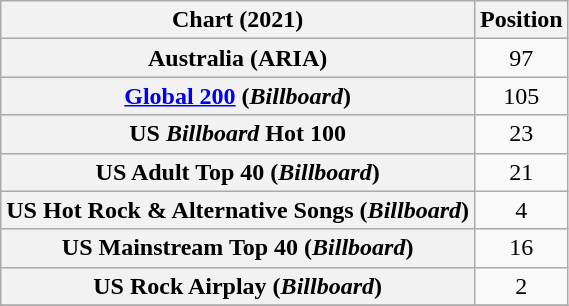<table class="wikitable sortable plainrowheaders" style="text-align:center">
<tr>
<th scope="col">Chart (2021)</th>
<th scope="col">Position</th>
</tr>
<tr>
<th scope="row">Australia (ARIA)</th>
<td>97</td>
</tr>
<tr>
<th scope="row"><a href='#'>Global 200</a> (<em>Billboard</em>)</th>
<td>105</td>
</tr>
<tr>
<th scope="row">US <em>Billboard</em> Hot 100</th>
<td>23</td>
</tr>
<tr>
<th scope="row">US Adult Top 40 (<em>Billboard</em>)</th>
<td>21</td>
</tr>
<tr>
<th scope="row">US Hot Rock & Alternative Songs (<em>Billboard</em>)</th>
<td>4</td>
</tr>
<tr>
<th scope="row">US Mainstream Top 40 (<em>Billboard</em>)</th>
<td>16</td>
</tr>
<tr>
<th scope="row">US Rock Airplay (<em>Billboard</em>)</th>
<td>2</td>
</tr>
<tr>
</tr>
</table>
